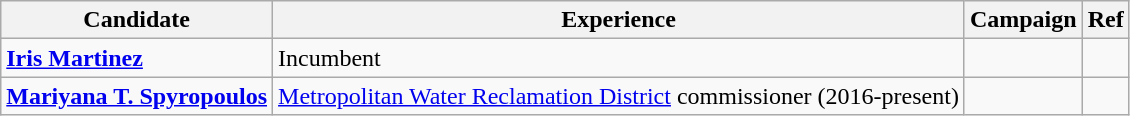<table class="wikitable">
<tr>
<th>Candidate</th>
<th>Experience</th>
<th>Campaign</th>
<th>Ref</th>
</tr>
<tr>
<td><strong><a href='#'>Iris Martinez</a></strong></td>
<td>Incumbent</td>
<td></td>
<td></td>
</tr>
<tr>
<td><strong><a href='#'>Mariyana T. Spyropoulos</a></strong></td>
<td><a href='#'>Metropolitan Water Reclamation District</a> commissioner (2016-present)</td>
<td></td>
<td></td>
</tr>
</table>
